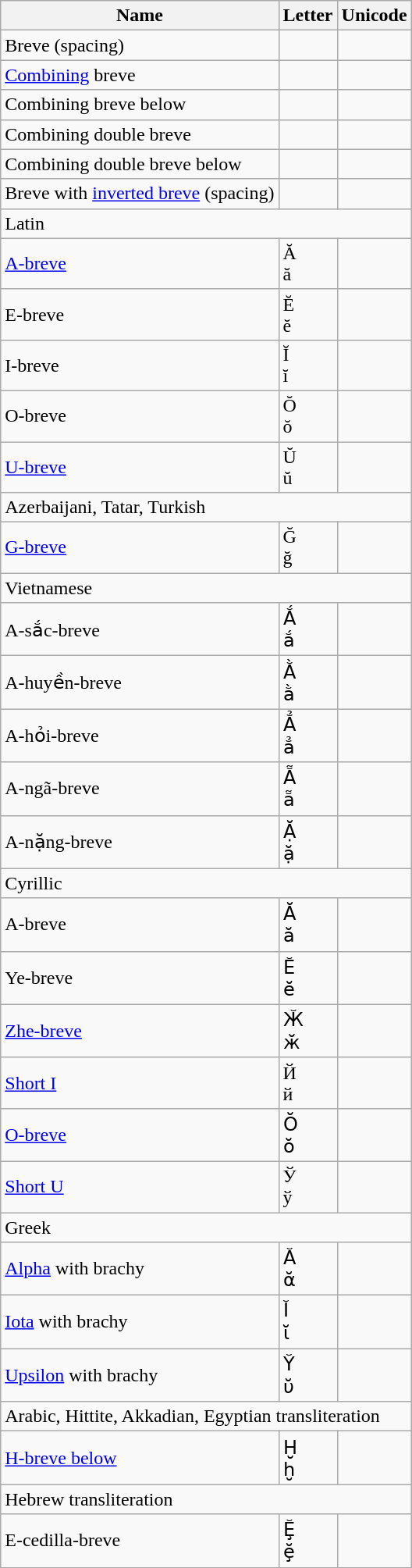<table class="wikitable">
<tr>
<th>Name</th>
<th>Letter</th>
<th>Unicode</th>
</tr>
<tr>
<td>Breve (spacing)</td>
<td></td>
<td></td>
</tr>
<tr>
<td><a href='#'>Combining</a> breve</td>
<td><span></span></td>
<td></td>
</tr>
<tr>
<td>Combining breve below</td>
<td><span></span></td>
<td></td>
</tr>
<tr>
<td>Combining double breve</td>
<td><span></span></td>
<td></td>
</tr>
<tr>
<td>Combining double breve below</td>
<td><span></span></td>
<td></td>
</tr>
<tr>
<td>Breve with <a href='#'>inverted breve</a> (spacing)</td>
<td></td>
<td></td>
</tr>
<tr>
<td colspan="4" >Latin</td>
</tr>
<tr>
<td><a href='#'>A-breve</a></td>
<td>Ă<br>ă</td>
<td><br></td>
</tr>
<tr>
<td>E-breve</td>
<td>Ĕ<br>ĕ</td>
<td><br></td>
</tr>
<tr>
<td>I-breve</td>
<td>Ĭ<br>ĭ</td>
<td><br></td>
</tr>
<tr>
<td>O-breve</td>
<td>Ŏ<br>ŏ</td>
<td><br></td>
</tr>
<tr>
<td><a href='#'>U-breve</a></td>
<td>Ŭ<br>ŭ</td>
<td><br></td>
</tr>
<tr>
<td colspan="4" >Azerbaijani, Tatar, Turkish</td>
</tr>
<tr>
<td><a href='#'>G-breve</a></td>
<td>Ğ<br>ğ</td>
<td><br></td>
</tr>
<tr>
<td colspan="4" >Vietnamese</td>
</tr>
<tr>
<td>A-sắc-breve</td>
<td>Ắ<br>ắ</td>
<td><br></td>
</tr>
<tr>
<td>A-huyền-breve</td>
<td>Ằ<br>ằ</td>
<td><br></td>
</tr>
<tr>
<td>A-hỏi-breve</td>
<td>Ẳ<br>ẳ</td>
<td><br></td>
</tr>
<tr>
<td>A-ngã-breve</td>
<td>Ẵ<br>ẵ</td>
<td><br></td>
</tr>
<tr>
<td>A-nặng-breve</td>
<td>Ặ<br>ặ</td>
<td><br></td>
</tr>
<tr>
<td colspan="4" >Cyrillic</td>
</tr>
<tr>
<td>A-breve</td>
<td>Ӑ<br>ӑ</td>
<td><br></td>
</tr>
<tr>
<td>Ye-breve</td>
<td>Ӗ<br>ӗ</td>
<td><br></td>
</tr>
<tr>
<td><a href='#'>Zhe-breve</a></td>
<td>Ӂ<br>ӂ</td>
<td><br></td>
</tr>
<tr>
<td><a href='#'>Short I</a></td>
<td>Й<br>й</td>
<td><br></td>
</tr>
<tr>
<td><a href='#'>O-breve</a></td>
<td>О̆<br>о̆</td>
<td> <br> </td>
</tr>
<tr>
<td><a href='#'>Short U</a></td>
<td>Ў<br>ў</td>
<td><br></td>
</tr>
<tr>
<td colspan="4" >Greek</td>
</tr>
<tr>
<td><a href='#'>Alpha</a> with brachy</td>
<td>Ᾰ<br>ᾰ</td>
<td><br></td>
</tr>
<tr>
<td><a href='#'>Iota</a> with brachy</td>
<td>Ῐ<br>ῐ</td>
<td><br></td>
</tr>
<tr>
<td><a href='#'>Upsilon</a> with brachy</td>
<td>Ῠ<br>ῠ</td>
<td><br></td>
</tr>
<tr>
<td colspan="4" >Arabic, Hittite, Akkadian, Egyptian transliteration</td>
</tr>
<tr>
<td><a href='#'>H-breve below</a></td>
<td>Ḫ<br>ḫ</td>
<td><br></td>
</tr>
<tr>
<td colspan="4" >Hebrew transliteration</td>
</tr>
<tr>
<td>E-cedilla-breve</td>
<td>Ḝ<br>ḝ</td>
<td><br></td>
</tr>
</table>
